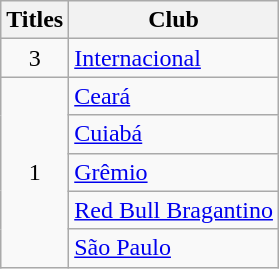<table class="wikitable sortable">
<tr>
<th>Titles</th>
<th>Club</th>
</tr>
<tr>
<td align=center>3</td>
<td><a href='#'>Internacional</a></td>
</tr>
<tr>
<td rowspan=5 align=center>1</td>
<td><a href='#'>Ceará</a></td>
</tr>
<tr>
<td><a href='#'>Cuiabá</a></td>
</tr>
<tr>
<td><a href='#'>Grêmio</a></td>
</tr>
<tr>
<td><a href='#'>Red Bull Bragantino</a></td>
</tr>
<tr>
<td><a href='#'>São Paulo</a></td>
</tr>
</table>
